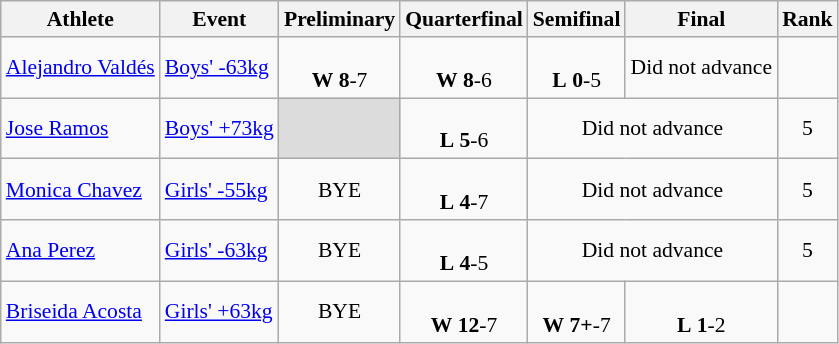<table class="wikitable" style="text-align:left; font-size:90%">
<tr>
<th>Athlete</th>
<th>Event</th>
<th>Preliminary</th>
<th>Quarterfinal</th>
<th>Semifinal</th>
<th>Final</th>
<th>Rank</th>
</tr>
<tr>
<td><a href='#'>Alejandro Valdés</a></td>
<td><a href='#'>Boys' -63kg</a></td>
<td align=center> <br> <strong>W</strong> <strong>8</strong>-7</td>
<td align=center> <br> <strong>W</strong> <strong>8</strong>-6</td>
<td align=center> <br> <strong>L</strong> <strong>0</strong>-5</td>
<td align=center colspan=1>Did not advance</td>
<td align=center></td>
</tr>
<tr>
<td><a href='#'>Jose Ramos</a></td>
<td><a href='#'>Boys' +73kg</a></td>
<td bgcolor=#DCDCDC></td>
<td align=center> <br> <strong>L</strong> <strong>5</strong>-6</td>
<td align=center colspan=2>Did not advance</td>
<td align=center>5</td>
</tr>
<tr>
<td><a href='#'>Monica Chavez</a></td>
<td><a href='#'>Girls' -55kg</a></td>
<td align=center>BYE</td>
<td align=center> <br> <strong>L</strong> <strong>4</strong>-7</td>
<td align=center colspan=2>Did not advance</td>
<td align=center>5</td>
</tr>
<tr>
<td><a href='#'>Ana Perez</a></td>
<td><a href='#'>Girls' -63kg</a></td>
<td align=center>BYE</td>
<td align=center> <br> <strong>L</strong> <strong>4</strong>-5</td>
<td align=center colspan=2>Did not advance</td>
<td align=center>5</td>
</tr>
<tr>
<td><a href='#'>Briseida Acosta</a></td>
<td><a href='#'>Girls' +63kg</a></td>
<td align=center>BYE</td>
<td align=center> <br> <strong>W</strong> <strong>12</strong>-7</td>
<td align=center> <br> <strong>W</strong> <strong>7+</strong>-7</td>
<td align=center> <br> <strong>L</strong> <strong>1</strong>-2</td>
<td align=center></td>
</tr>
</table>
